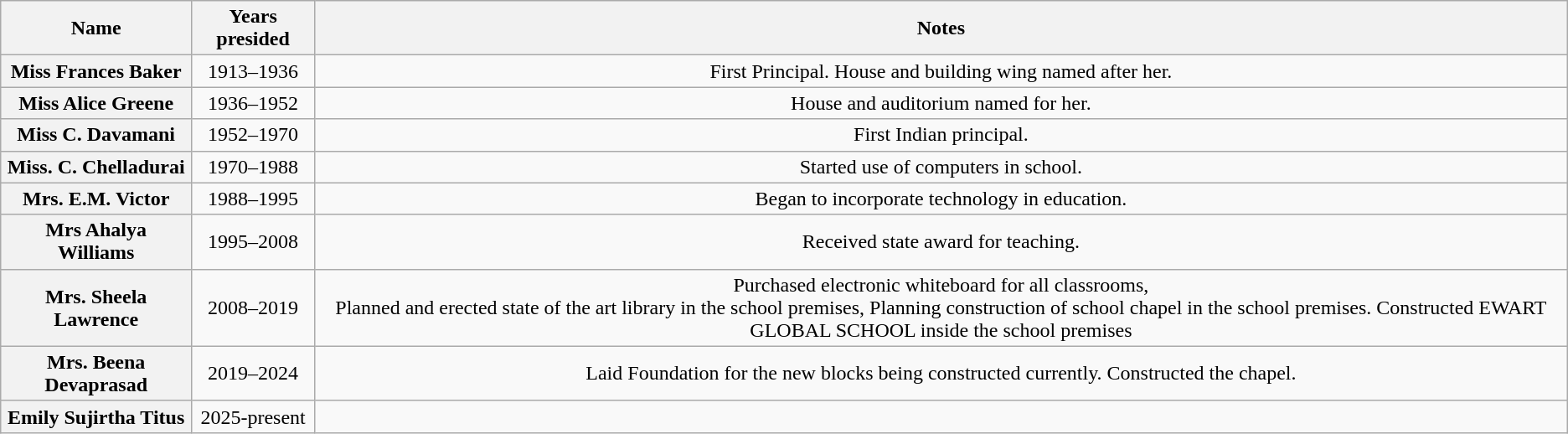<table class="wikitable" style="text-align:center">
<tr>
<th>Name</th>
<th>Years presided</th>
<th>Notes</th>
</tr>
<tr>
<th>Miss Frances Baker</th>
<td>1913–1936</td>
<td>First Principal. House and building wing named after her.</td>
</tr>
<tr>
<th>Miss Alice Greene</th>
<td>1936–1952</td>
<td>House and auditorium named for her.</td>
</tr>
<tr>
<th>Miss C. Davamani</th>
<td>1952–1970</td>
<td>First Indian principal.</td>
</tr>
<tr>
<th>Miss. C. Chelladurai</th>
<td>1970–1988</td>
<td>Started use of computers in school.</td>
</tr>
<tr>
<th>Mrs. E.M. Victor</th>
<td>1988–1995</td>
<td>Began to incorporate technology in education.</td>
</tr>
<tr>
<th>Mrs Ahalya Williams</th>
<td>1995–2008</td>
<td>Received state award for teaching.</td>
</tr>
<tr>
<th>Mrs. Sheela Lawrence</th>
<td>2008–2019</td>
<td>Purchased electronic whiteboard for all classrooms,<br>Planned and erected state of the art library in the school premises,
Planning construction of school chapel in the school premises. 
Constructed EWART GLOBAL SCHOOL inside the school premises</td>
</tr>
<tr>
<th>Mrs. Beena Devaprasad</th>
<td>2019–2024</td>
<td>Laid Foundation for the new blocks being constructed currently. Constructed the chapel.</td>
</tr>
<tr>
<th>Emily Sujirtha Titus</th>
<td>2025-present</td>
</tr>
</table>
